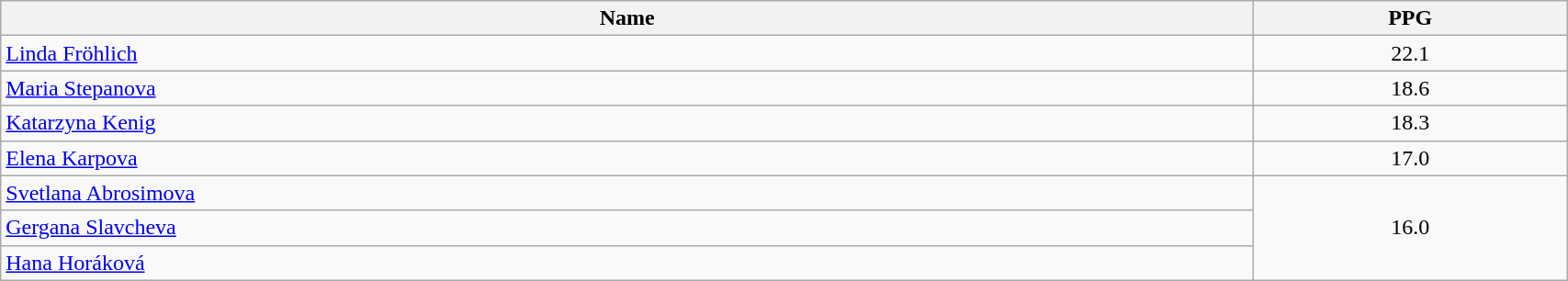<table class="wikitable" style="width:90%;">
<tr>
<th style="width:80%;">Name</th>
<th style="width:20%;">PPG</th>
</tr>
<tr>
<td> <a href='#'>Linda Fröhlich</a></td>
<td align=center>22.1</td>
</tr>
<tr>
<td> <a href='#'>Maria Stepanova</a></td>
<td align=center>18.6</td>
</tr>
<tr>
<td> <a href='#'>Katarzyna Kenig</a></td>
<td align=center>18.3</td>
</tr>
<tr>
<td> <a href='#'>Elena Karpova</a></td>
<td align=center>17.0</td>
</tr>
<tr>
<td> <a href='#'>Svetlana Abrosimova</a></td>
<td align=center rowspan=3>16.0</td>
</tr>
<tr>
<td> <a href='#'>Gergana Slavcheva</a></td>
</tr>
<tr>
<td> <a href='#'>Hana Horáková</a></td>
</tr>
</table>
